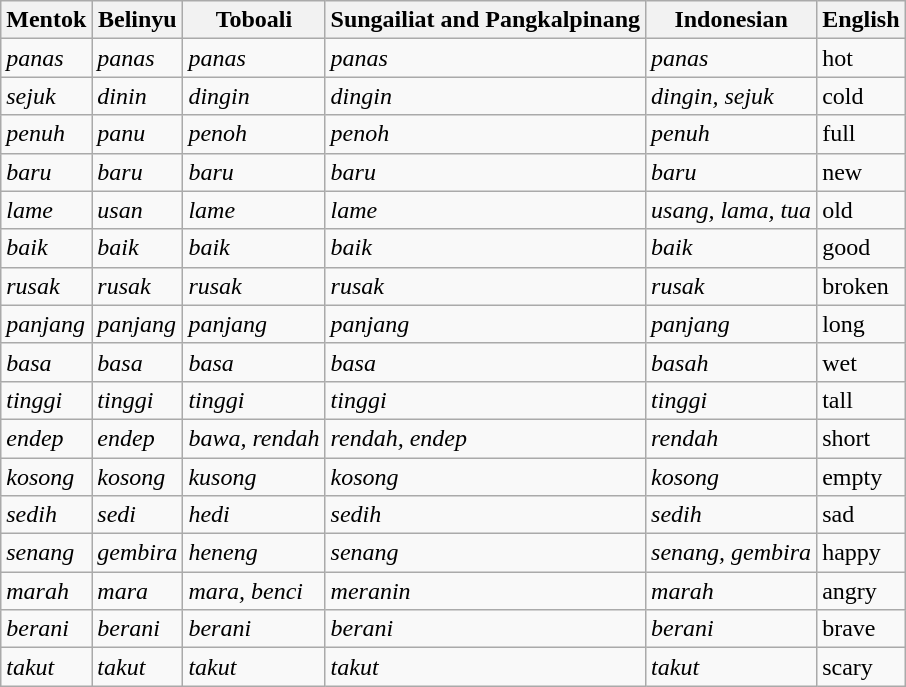<table class="wikitable">
<tr>
<th>Mentok</th>
<th>Belinyu</th>
<th>Toboali</th>
<th>Sungailiat and Pangkalpinang</th>
<th>Indonesian</th>
<th>English</th>
</tr>
<tr>
<td><em>panas</em></td>
<td><em>panas</em></td>
<td><em>panas</em></td>
<td><em>panas</em></td>
<td><em>panas</em></td>
<td>hot</td>
</tr>
<tr>
<td><em>sejuk</em></td>
<td><em>dinin</em></td>
<td><em>dingin</em></td>
<td><em>dingin</em></td>
<td><em>dingin, sejuk</em></td>
<td>cold</td>
</tr>
<tr>
<td><em>penuh</em></td>
<td><em>panu</em></td>
<td><em>penoh</em></td>
<td><em>penoh</em></td>
<td><em>penuh</em></td>
<td>full</td>
</tr>
<tr>
<td><em>baru</em></td>
<td><em>baru</em></td>
<td><em>baru</em></td>
<td><em>baru</em></td>
<td><em>baru</em></td>
<td>new</td>
</tr>
<tr>
<td><em>lame</em></td>
<td><em>usan</em></td>
<td><em>lame</em></td>
<td><em>lame</em></td>
<td><em>usang, lama, tua</em></td>
<td>old</td>
</tr>
<tr>
<td><em>baik</em></td>
<td><em>baik</em></td>
<td><em>baik</em></td>
<td><em>baik</em></td>
<td><em>baik</em></td>
<td>good</td>
</tr>
<tr>
<td><em>rusak</em></td>
<td><em>rusak</em></td>
<td><em>rusak</em></td>
<td><em>rusak</em></td>
<td><em>rusak</em></td>
<td>broken</td>
</tr>
<tr>
<td><em>panjang</em></td>
<td><em>panjang</em></td>
<td><em>panjang</em></td>
<td><em>panjang</em></td>
<td><em>panjang</em></td>
<td>long</td>
</tr>
<tr>
<td><em>basa</em></td>
<td><em>basa</em></td>
<td><em>basa</em></td>
<td><em>basa</em></td>
<td><em>basah</em></td>
<td>wet</td>
</tr>
<tr>
<td><em>tinggi</em></td>
<td><em>tinggi</em></td>
<td><em>tinggi</em></td>
<td><em>tinggi</em></td>
<td><em>tinggi</em></td>
<td>tall</td>
</tr>
<tr>
<td><em>endep</em></td>
<td><em>endep</em></td>
<td><em>bawa, rendah</em></td>
<td><em>rendah, endep</em></td>
<td><em>rendah</em></td>
<td>short</td>
</tr>
<tr>
<td><em>kosong</em></td>
<td><em>kosong</em></td>
<td><em>kusong</em></td>
<td><em>kosong</em></td>
<td><em>kosong</em></td>
<td>empty</td>
</tr>
<tr>
<td><em>sedih</em></td>
<td><em>sedi</em></td>
<td><em>hedi</em></td>
<td><em>sedih</em></td>
<td><em>sedih</em></td>
<td>sad</td>
</tr>
<tr>
<td><em>senang</em></td>
<td><em>gembira</em></td>
<td><em>heneng</em></td>
<td><em>senang</em></td>
<td><em>senang, gembira</em></td>
<td>happy</td>
</tr>
<tr>
<td><em>marah</em></td>
<td><em>mara</em></td>
<td><em>mara, benci</em></td>
<td><em>meranin</em></td>
<td><em>marah</em></td>
<td>angry</td>
</tr>
<tr>
<td><em>berani</em></td>
<td><em>berani</em></td>
<td><em>berani</em></td>
<td><em>berani</em></td>
<td><em>berani</em></td>
<td>brave</td>
</tr>
<tr>
<td><em>takut</em></td>
<td><em>takut</em></td>
<td><em>takut</em></td>
<td><em>takut</em></td>
<td><em>takut</em></td>
<td>scary</td>
</tr>
</table>
